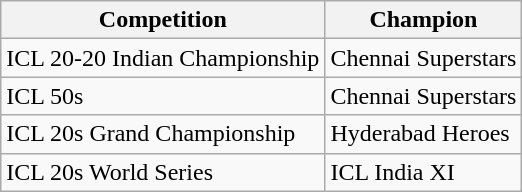<table class="wikitable">
<tr>
<th>Competition</th>
<th>Champion</th>
</tr>
<tr>
<td>ICL 20-20 Indian Championship</td>
<td> Chennai Superstars</td>
</tr>
<tr>
<td>ICL 50s</td>
<td> Chennai Superstars</td>
</tr>
<tr>
<td>ICL 20s Grand Championship</td>
<td> Hyderabad Heroes</td>
</tr>
<tr>
<td>ICL 20s World Series</td>
<td> ICL India XI</td>
</tr>
</table>
